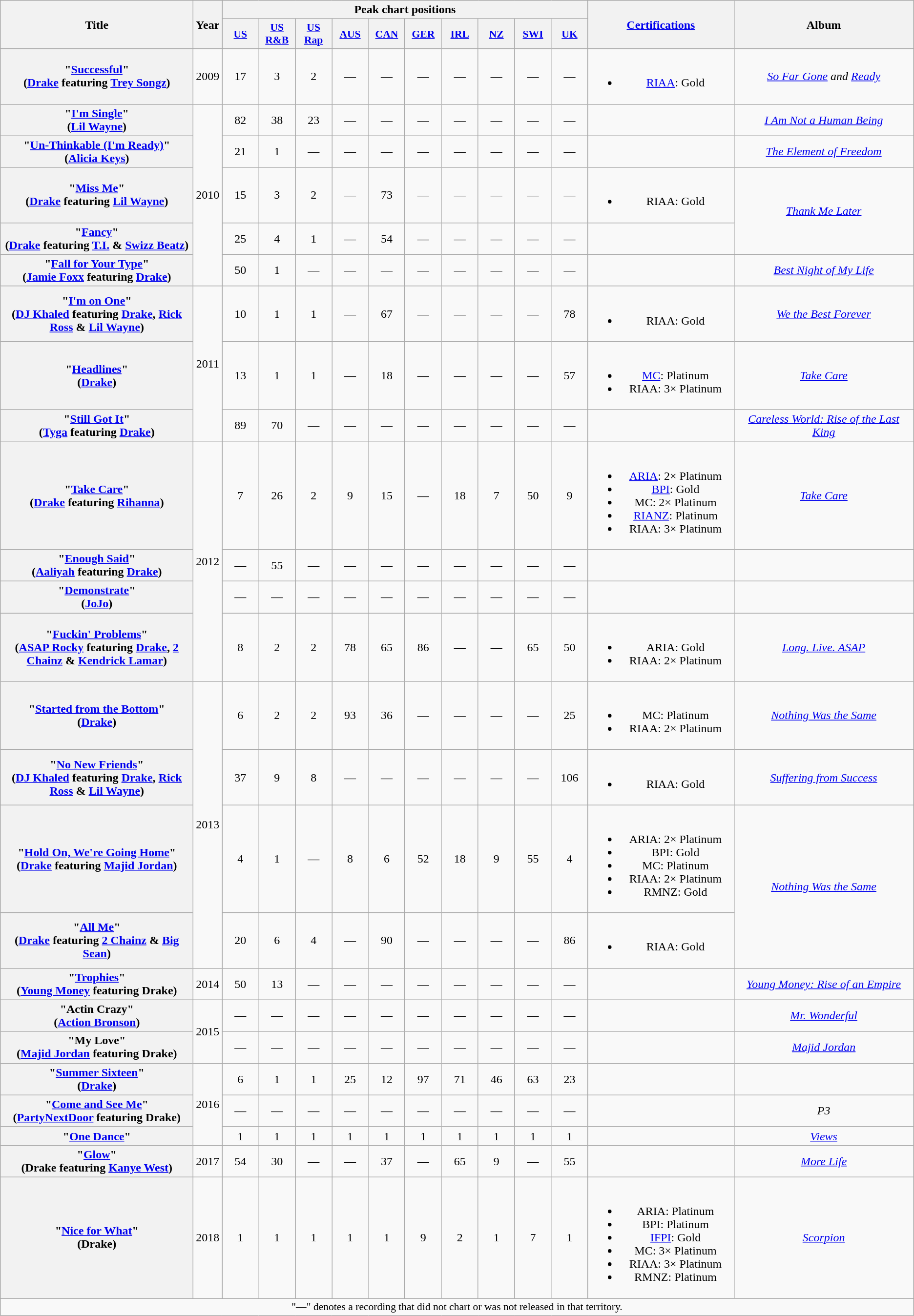<table class="wikitable plainrowheaders" style="text-align:center;">
<tr>
<th scope="col" rowspan="2" style="width:16em;">Title</th>
<th scope="col" rowspan="2">Year</th>
<th scope="col" colspan="10">Peak chart positions</th>
<th scope="col" rowspan="2" style="width:12em;"><a href='#'>Certifications</a></th>
<th scope="col" rowspan="2">Album</th>
</tr>
<tr>
<th scope="col" style="width:3em;font-size:90%;"><a href='#'>US</a><br></th>
<th scope="col" style="width:3em;font-size:90%;"><a href='#'>US<br>R&B</a><br></th>
<th scope="col" style="width:3em;font-size:90%;"><a href='#'>US<br>Rap</a><br></th>
<th scope="col" style="width:3em;font-size:90%;"><a href='#'>AUS</a><br></th>
<th scope="col" style="width:3em;font-size:90%;"><a href='#'>CAN</a><br></th>
<th scope="col" style="width:3em;font-size:90%;"><a href='#'>GER</a><br></th>
<th scope="col" style="width:3em;font-size:90%;"><a href='#'>IRL</a><br></th>
<th scope="col" style="width:3em;font-size:90%;"><a href='#'>NZ</a><br></th>
<th scope="col" style="width:3em;font-size:90%;"><a href='#'>SWI</a><br></th>
<th scope="col" style="width:3em;font-size:90%;"><a href='#'>UK</a><br></th>
</tr>
<tr>
<th scope="row">"<a href='#'>Successful</a>"<br><span>(<a href='#'>Drake</a> featuring <a href='#'>Trey Songz</a>)</span></th>
<td>2009</td>
<td>17</td>
<td>3</td>
<td>2</td>
<td>—</td>
<td>—</td>
<td>—</td>
<td>—</td>
<td>—</td>
<td>—</td>
<td>—</td>
<td><br><ul><li><a href='#'>RIAA</a>: Gold</li></ul></td>
<td><em><a href='#'>So Far Gone</a> and <a href='#'>Ready</a></em></td>
</tr>
<tr>
<th scope="row">"<a href='#'>I'm Single</a>"<br><span>(<a href='#'>Lil Wayne</a>)</span></th>
<td rowspan="5">2010</td>
<td>82</td>
<td>38</td>
<td>23</td>
<td>—</td>
<td>—</td>
<td>—</td>
<td>—</td>
<td>—</td>
<td>—</td>
<td>—</td>
<td></td>
<td><em><a href='#'>I Am Not a Human Being</a></em></td>
</tr>
<tr>
<th scope="row">"<a href='#'>Un-Thinkable (I'm Ready)</a>"<br><span>(<a href='#'>Alicia Keys</a>)</span></th>
<td>21</td>
<td>1</td>
<td>—</td>
<td>—</td>
<td>—</td>
<td>—</td>
<td>—</td>
<td>—</td>
<td>—</td>
<td>—</td>
<td></td>
<td><em><a href='#'>The Element of Freedom</a></em></td>
</tr>
<tr>
<th scope="row">"<a href='#'>Miss Me</a>"<br><span>(<a href='#'>Drake</a> featuring <a href='#'>Lil Wayne</a>)</span></th>
<td>15</td>
<td>3</td>
<td>2</td>
<td>—</td>
<td>73</td>
<td>—</td>
<td>—</td>
<td>—</td>
<td>—</td>
<td>—</td>
<td><br><ul><li>RIAA: Gold</li></ul></td>
<td rowspan="2"><em><a href='#'>Thank Me Later</a></em></td>
</tr>
<tr>
<th scope="row">"<a href='#'>Fancy</a>"<br><span>(<a href='#'>Drake</a> featuring <a href='#'>T.I.</a> & <a href='#'>Swizz Beatz</a>)</span></th>
<td>25</td>
<td>4</td>
<td>1</td>
<td>—</td>
<td>54</td>
<td>—</td>
<td>—</td>
<td>—</td>
<td>—</td>
<td>—</td>
<td></td>
</tr>
<tr>
<th scope="row">"<a href='#'>Fall for Your Type</a>"<br><span>(<a href='#'>Jamie Foxx</a> featuring <a href='#'>Drake</a>)</span></th>
<td>50</td>
<td>1</td>
<td>—</td>
<td>—</td>
<td>—</td>
<td>—</td>
<td>—</td>
<td>—</td>
<td>—</td>
<td>—</td>
<td></td>
<td><em><a href='#'>Best Night of My Life</a></em></td>
</tr>
<tr>
<th scope="row">"<a href='#'>I'm on One</a>"<br><span>(<a href='#'>DJ Khaled</a> featuring <a href='#'>Drake</a>, <a href='#'>Rick Ross</a> & <a href='#'>Lil Wayne</a>)</span></th>
<td rowspan="3">2011</td>
<td>10</td>
<td>1</td>
<td>1</td>
<td>—</td>
<td>67</td>
<td>—</td>
<td>—</td>
<td>—</td>
<td>—</td>
<td>78</td>
<td><br><ul><li>RIAA: Gold</li></ul></td>
<td><em><a href='#'>We the Best Forever</a></em></td>
</tr>
<tr>
<th scope="row">"<a href='#'>Headlines</a>"<br><span>(<a href='#'>Drake</a>)</span></th>
<td>13</td>
<td>1</td>
<td>1</td>
<td>—</td>
<td>18</td>
<td>—</td>
<td>—</td>
<td>—</td>
<td>—</td>
<td>57</td>
<td><br><ul><li><a href='#'>MC</a>: Platinum</li><li>RIAA: 3× Platinum</li></ul></td>
<td><em><a href='#'>Take Care</a></em></td>
</tr>
<tr>
<th scope="row">"<a href='#'>Still Got It</a>"<br><span>(<a href='#'>Tyga</a> featuring <a href='#'>Drake</a>)</span></th>
<td>89</td>
<td>70</td>
<td>—</td>
<td>—</td>
<td>—</td>
<td>—</td>
<td>—</td>
<td>—</td>
<td>—</td>
<td>—</td>
<td></td>
<td><em><a href='#'>Careless World: Rise of the Last King</a></em></td>
</tr>
<tr>
<th scope="row">"<a href='#'>Take Care</a>"<br><span>(<a href='#'>Drake</a> featuring <a href='#'>Rihanna</a>)</span></th>
<td rowspan="4">2012</td>
<td>7</td>
<td>26</td>
<td>2</td>
<td>9</td>
<td>15</td>
<td>—</td>
<td>18</td>
<td>7</td>
<td>50</td>
<td>9</td>
<td><br><ul><li><a href='#'>ARIA</a>: 2× Platinum</li><li><a href='#'>BPI</a>: Gold</li><li>MC: 2× Platinum</li><li><a href='#'>RIANZ</a>: Platinum</li><li>RIAA: 3× Platinum</li></ul></td>
<td><em><a href='#'>Take Care</a></em></td>
</tr>
<tr>
<th scope="row">"<a href='#'>Enough Said</a>"<br><span>(<a href='#'>Aaliyah</a> featuring <a href='#'>Drake</a>)</span></th>
<td>—</td>
<td>55</td>
<td>—</td>
<td>—</td>
<td>—</td>
<td>—</td>
<td>—</td>
<td>—</td>
<td>—</td>
<td>—</td>
<td></td>
<td></td>
</tr>
<tr>
<th scope="row">"<a href='#'>Demonstrate</a>"<br><span>(<a href='#'>JoJo</a>)</span></th>
<td>—</td>
<td>—</td>
<td>—</td>
<td>—</td>
<td>—</td>
<td>—</td>
<td>—</td>
<td>—</td>
<td>—</td>
<td>—</td>
<td></td>
<td></td>
</tr>
<tr>
<th scope="row">"<a href='#'>Fuckin' Problems</a>"<br><span>(<a href='#'>ASAP Rocky</a> featuring <a href='#'>Drake</a>, <a href='#'>2 Chainz</a> & <a href='#'>Kendrick Lamar</a>)</span></th>
<td>8</td>
<td>2</td>
<td>2</td>
<td>78</td>
<td>65</td>
<td>86</td>
<td>—</td>
<td>—</td>
<td>65</td>
<td>50</td>
<td><br><ul><li>ARIA: Gold</li><li>RIAA: 2× Platinum</li></ul></td>
<td><em><a href='#'>Long. Live. ASAP</a></em></td>
</tr>
<tr>
<th scope="row">"<a href='#'>Started from the Bottom</a>"<br><span>(<a href='#'>Drake</a>)</span></th>
<td rowspan="4">2013</td>
<td>6</td>
<td>2</td>
<td>2</td>
<td>93</td>
<td>36</td>
<td>—</td>
<td>—</td>
<td>—</td>
<td>—</td>
<td>25</td>
<td><br><ul><li>MC: Platinum</li><li>RIAA: 2× Platinum</li></ul></td>
<td><em><a href='#'>Nothing Was the Same</a></em></td>
</tr>
<tr>
<th scope="row">"<a href='#'>No New Friends</a>"<br><span>(<a href='#'>DJ Khaled</a> featuring <a href='#'>Drake</a>, <a href='#'>Rick Ross</a> & <a href='#'>Lil Wayne</a>)</span></th>
<td>37</td>
<td>9</td>
<td>8</td>
<td>—</td>
<td>—</td>
<td>—</td>
<td>—</td>
<td>—</td>
<td>—</td>
<td>106</td>
<td><br><ul><li>RIAA: Gold</li></ul></td>
<td><em><a href='#'>Suffering from Success</a></em></td>
</tr>
<tr>
<th scope="row">"<a href='#'>Hold On, We're Going Home</a>"<br><span>(<a href='#'>Drake</a> featuring <a href='#'>Majid Jordan</a>)</span></th>
<td>4</td>
<td>1</td>
<td>—</td>
<td>8</td>
<td>6</td>
<td>52</td>
<td>18</td>
<td>9</td>
<td>55</td>
<td>4</td>
<td><br><ul><li>ARIA: 2× Platinum</li><li>BPI: Gold</li><li>MC: Platinum</li><li>RIAA: 2× Platinum</li><li>RMNZ: Gold</li></ul></td>
<td rowspan="2"><em><a href='#'>Nothing Was the Same</a></em></td>
</tr>
<tr>
<th scope="row">"<a href='#'>All Me</a>"<br><span>(<a href='#'>Drake</a> featuring <a href='#'>2 Chainz</a> & <a href='#'>Big Sean</a>)</span></th>
<td>20</td>
<td>6</td>
<td>4</td>
<td>—</td>
<td>90</td>
<td>—</td>
<td>—</td>
<td>—</td>
<td>—</td>
<td>86</td>
<td><br><ul><li>RIAA: Gold</li></ul></td>
</tr>
<tr>
<th scope="row">"<a href='#'>Trophies</a>"<br><span>(<a href='#'>Young Money</a> featuring Drake)</span></th>
<td rowspan="1">2014</td>
<td>50</td>
<td>13</td>
<td>—</td>
<td>—</td>
<td>—</td>
<td>—</td>
<td>—</td>
<td>—</td>
<td>—</td>
<td>—</td>
<td></td>
<td><em><a href='#'>Young Money: Rise of an Empire</a></em></td>
</tr>
<tr>
<th scope="row">"Actin Crazy"<br><span>(<a href='#'>Action Bronson</a>)</span></th>
<td rowspan="2">2015</td>
<td>—</td>
<td>—</td>
<td>—</td>
<td>—</td>
<td>—</td>
<td>—</td>
<td>—</td>
<td>—</td>
<td>—</td>
<td>—</td>
<td></td>
<td><em><a href='#'>Mr. Wonderful</a></em></td>
</tr>
<tr>
<th scope="row">"My Love"<br><span>(<a href='#'>Majid Jordan</a> featuring Drake)</span></th>
<td>—</td>
<td>—</td>
<td>—</td>
<td>—</td>
<td>—</td>
<td>—</td>
<td>—</td>
<td>—</td>
<td>—</td>
<td>—</td>
<td></td>
<td><em><a href='#'>Majid Jordan</a></em></td>
</tr>
<tr>
<th scope="row">"<a href='#'>Summer Sixteen</a>"<br><span>(<a href='#'>Drake</a>)</span></th>
<td rowspan="3">2016</td>
<td>6</td>
<td>1</td>
<td>1</td>
<td>25</td>
<td>12</td>
<td>97</td>
<td>71</td>
<td>46</td>
<td>63</td>
<td>23</td>
<td></td>
<td></td>
</tr>
<tr>
<th scope="row">"<a href='#'>Come and See Me</a>"<br><span>(<a href='#'>PartyNextDoor</a> featuring Drake)</span></th>
<td>—</td>
<td>—</td>
<td>—</td>
<td>—</td>
<td>—</td>
<td>—</td>
<td>—</td>
<td>—</td>
<td>—</td>
<td>—</td>
<td></td>
<td><em>P3</em></td>
</tr>
<tr>
<th scope="row">"<a href='#'>One Dance</a>"<br></th>
<td>1</td>
<td>1</td>
<td>1</td>
<td>1</td>
<td>1</td>
<td>1</td>
<td>1</td>
<td>1</td>
<td>1</td>
<td>1</td>
<td></td>
<td><em><a href='#'>Views</a></em></td>
</tr>
<tr>
<th scope="row">"<a href='#'>Glow</a>"<br><span>(Drake featuring <a href='#'>Kanye West</a>)</span></th>
<td rowspawn="1">2017</td>
<td>54</td>
<td>30</td>
<td>—</td>
<td>—</td>
<td>37</td>
<td>—</td>
<td>65</td>
<td>9</td>
<td>—</td>
<td>55</td>
<td></td>
<td><em><a href='#'>More Life</a></em></td>
</tr>
<tr>
<th scope="row">"<a href='#'>Nice for What</a>"<br><span>(Drake)</span></th>
<td rowspan="1">2018</td>
<td>1</td>
<td>1</td>
<td>1</td>
<td>1</td>
<td>1</td>
<td>9</td>
<td>2</td>
<td>1</td>
<td>7</td>
<td>1</td>
<td><br><ul><li>ARIA: Platinum</li><li>BPI: Platinum</li><li><a href='#'>IFPI</a>: Gold</li><li>MC: 3× Platinum</li><li>RIAA: 3× Platinum</li><li>RMNZ: Platinum</li></ul></td>
<td><em><a href='#'>Scorpion</a></em></td>
</tr>
<tr>
<td colspan="14" style="font-size:90%">"—" denotes a recording that did not chart or was not released in that territory.</td>
</tr>
</table>
